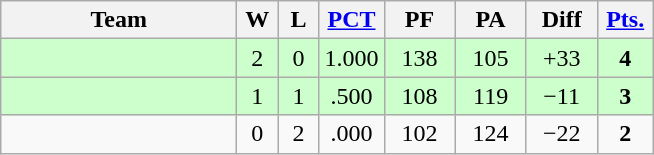<table class=wikitable>
<tr align=center>
<th width=150px>Team</th>
<th width=20px>W</th>
<th width=20px>L</th>
<th><a href='#'>PCT</a></th>
<th width=40px>PF</th>
<th width=40px>PA</th>
<th width=40px>Diff</th>
<th width=30px><a href='#'>Pts.</a></th>
</tr>
<tr align=center |- bgcolor=#ccffcc>
<td align=left></td>
<td>2</td>
<td>0</td>
<td>1.000</td>
<td>138</td>
<td>105</td>
<td>+33</td>
<td><strong>4</strong></td>
</tr>
<tr align=center |- bgcolor=#ccffcc>
<td align=left></td>
<td>1</td>
<td>1</td>
<td>.500</td>
<td>108</td>
<td>119</td>
<td>−11</td>
<td><strong>3</strong></td>
</tr>
<tr align=center>
<td align=left></td>
<td>0</td>
<td>2</td>
<td>.000</td>
<td>102</td>
<td>124</td>
<td>−22</td>
<td><strong>2</strong></td>
</tr>
</table>
